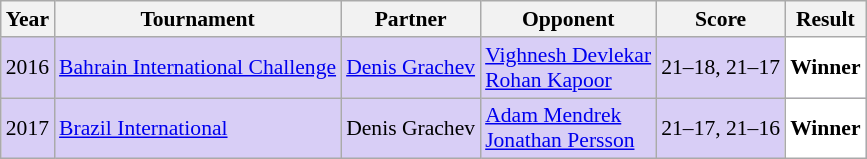<table class="sortable wikitable" style="font-size: 90%;">
<tr>
<th>Year</th>
<th>Tournament</th>
<th>Partner</th>
<th>Opponent</th>
<th>Score</th>
<th>Result</th>
</tr>
<tr style="background:#D8CEF6">
<td align="center">2016</td>
<td align="left"><a href='#'>Bahrain International Challenge</a></td>
<td align="left"> <a href='#'>Denis Grachev</a></td>
<td align="left"> <a href='#'>Vighnesh Devlekar</a> <br>  <a href='#'>Rohan Kapoor</a></td>
<td align="left">21–18, 21–17</td>
<td style="text-align:left; background:white"> <strong>Winner</strong></td>
</tr>
<tr style="background:#D8CEF6">
<td align="center">2017</td>
<td align="left"><a href='#'>Brazil International</a></td>
<td align="left"> Denis Grachev</td>
<td align="left"> <a href='#'>Adam Mendrek</a> <br>  <a href='#'>Jonathan Persson</a></td>
<td align="left">21–17, 21–16</td>
<td style="text-align:left; background:white"> <strong>Winner</strong></td>
</tr>
</table>
